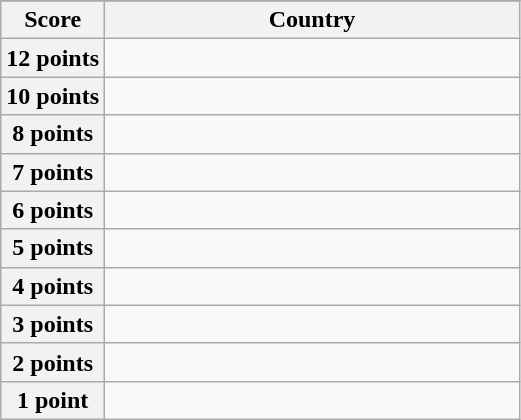<table class="wikitable">
<tr>
</tr>
<tr>
<th scope="col" width="20%">Score</th>
<th scope="col">Country</th>
</tr>
<tr>
<th scope="row">12 points</th>
<td></td>
</tr>
<tr>
<th scope="row">10 points</th>
<td></td>
</tr>
<tr>
<th scope="row">8 points</th>
<td></td>
</tr>
<tr>
<th scope="row">7 points</th>
<td></td>
</tr>
<tr>
<th scope="row">6 points</th>
<td></td>
</tr>
<tr>
<th scope="row">5 points</th>
<td></td>
</tr>
<tr>
<th scope="row">4 points</th>
<td></td>
</tr>
<tr>
<th scope="row">3 points</th>
<td></td>
</tr>
<tr>
<th scope="row">2 points</th>
<td></td>
</tr>
<tr>
<th scope="row">1 point</th>
<td></td>
</tr>
</table>
